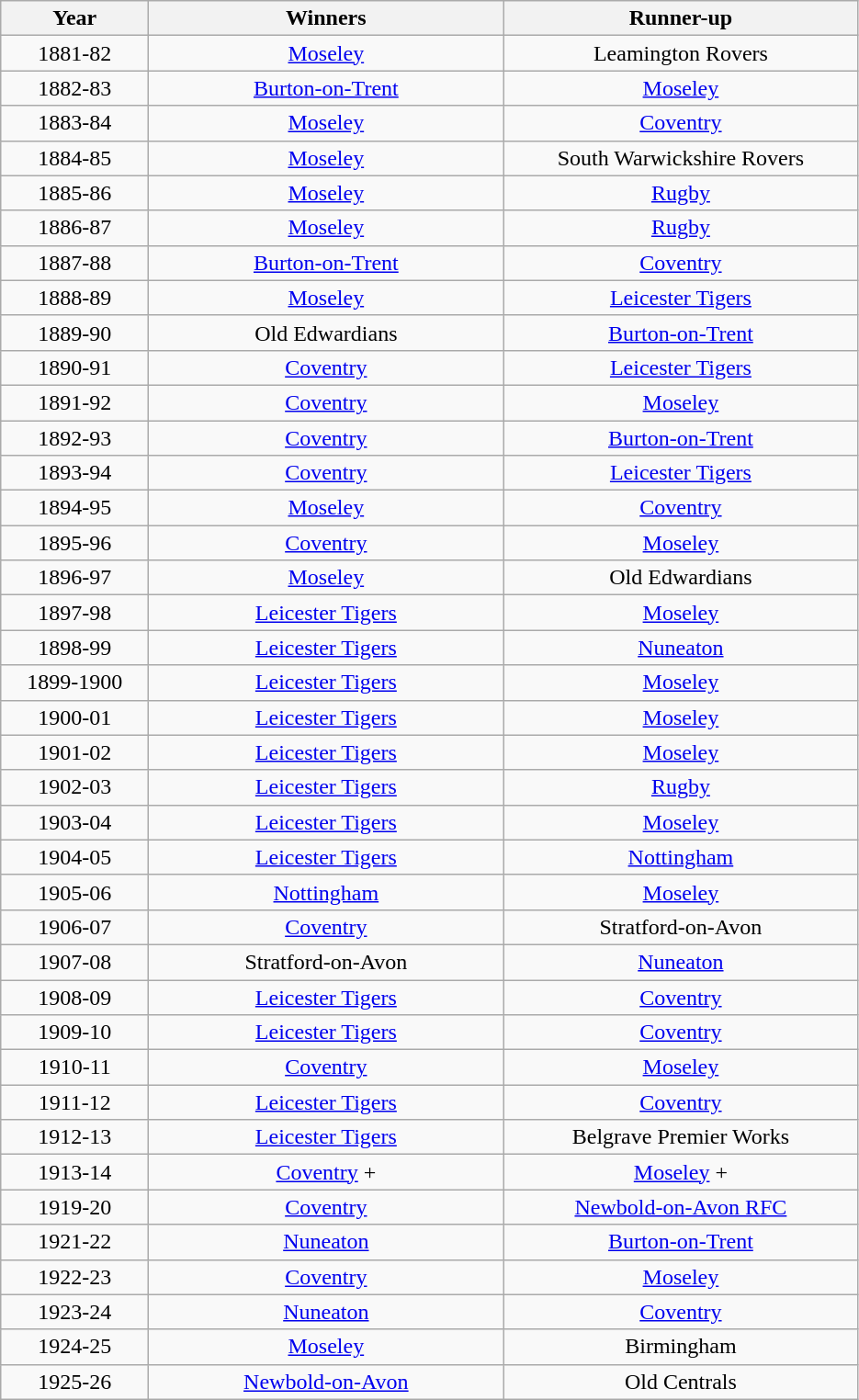<table class="wikitable" style="text-align: center">
<tr>
<th width=100>Year</th>
<th width=250>Winners</th>
<th width=250>Runner-up</th>
</tr>
<tr>
<td>1881-82</td>
<td><a href='#'>Moseley</a></td>
<td>Leamington Rovers</td>
</tr>
<tr>
<td>1882-83</td>
<td><a href='#'>Burton-on-Trent</a></td>
<td><a href='#'>Moseley</a></td>
</tr>
<tr>
<td>1883-84</td>
<td><a href='#'>Moseley</a></td>
<td><a href='#'>Coventry</a></td>
</tr>
<tr>
<td>1884-85</td>
<td><a href='#'>Moseley</a></td>
<td>South Warwickshire Rovers</td>
</tr>
<tr>
<td>1885-86</td>
<td><a href='#'>Moseley</a></td>
<td><a href='#'>Rugby</a></td>
</tr>
<tr>
<td>1886-87</td>
<td><a href='#'>Moseley</a></td>
<td><a href='#'>Rugby</a></td>
</tr>
<tr>
<td>1887-88</td>
<td><a href='#'>Burton-on-Trent</a></td>
<td><a href='#'>Coventry</a></td>
</tr>
<tr>
<td>1888-89</td>
<td><a href='#'>Moseley</a></td>
<td><a href='#'>Leicester Tigers</a></td>
</tr>
<tr>
<td>1889-90</td>
<td>Old Edwardians</td>
<td><a href='#'>Burton-on-Trent</a></td>
</tr>
<tr>
<td>1890-91</td>
<td><a href='#'>Coventry</a></td>
<td><a href='#'>Leicester Tigers</a></td>
</tr>
<tr>
<td>1891-92</td>
<td><a href='#'>Coventry</a></td>
<td><a href='#'>Moseley</a></td>
</tr>
<tr>
<td>1892-93</td>
<td><a href='#'>Coventry</a></td>
<td><a href='#'>Burton-on-Trent</a></td>
</tr>
<tr>
<td>1893-94</td>
<td><a href='#'>Coventry</a></td>
<td><a href='#'>Leicester Tigers</a></td>
</tr>
<tr>
<td>1894-95</td>
<td><a href='#'>Moseley</a></td>
<td><a href='#'>Coventry</a></td>
</tr>
<tr>
<td>1895-96</td>
<td><a href='#'>Coventry</a></td>
<td><a href='#'>Moseley</a></td>
</tr>
<tr>
<td>1896-97</td>
<td><a href='#'>Moseley</a></td>
<td>Old Edwardians</td>
</tr>
<tr>
<td>1897-98</td>
<td><a href='#'>Leicester Tigers</a></td>
<td><a href='#'>Moseley</a></td>
</tr>
<tr>
<td>1898-99</td>
<td><a href='#'>Leicester Tigers</a></td>
<td><a href='#'>Nuneaton</a></td>
</tr>
<tr>
<td>1899-1900</td>
<td><a href='#'>Leicester Tigers</a></td>
<td><a href='#'>Moseley</a></td>
</tr>
<tr>
<td>1900-01</td>
<td><a href='#'>Leicester Tigers</a></td>
<td><a href='#'>Moseley</a></td>
</tr>
<tr>
<td>1901-02</td>
<td><a href='#'>Leicester Tigers</a></td>
<td><a href='#'>Moseley</a></td>
</tr>
<tr>
<td>1902-03</td>
<td><a href='#'>Leicester Tigers</a></td>
<td><a href='#'>Rugby</a></td>
</tr>
<tr>
<td>1903-04</td>
<td><a href='#'>Leicester Tigers</a></td>
<td><a href='#'>Moseley</a></td>
</tr>
<tr>
<td>1904-05</td>
<td><a href='#'>Leicester Tigers</a></td>
<td><a href='#'>Nottingham</a></td>
</tr>
<tr>
<td>1905-06</td>
<td><a href='#'>Nottingham</a></td>
<td><a href='#'>Moseley</a></td>
</tr>
<tr>
<td>1906-07</td>
<td><a href='#'>Coventry</a></td>
<td>Stratford-on-Avon</td>
</tr>
<tr>
<td>1907-08</td>
<td>Stratford-on-Avon</td>
<td><a href='#'>Nuneaton</a></td>
</tr>
<tr>
<td>1908-09</td>
<td><a href='#'>Leicester Tigers</a></td>
<td><a href='#'>Coventry</a></td>
</tr>
<tr>
<td>1909-10</td>
<td><a href='#'>Leicester Tigers</a></td>
<td><a href='#'>Coventry</a></td>
</tr>
<tr>
<td>1910-11</td>
<td><a href='#'>Coventry</a></td>
<td><a href='#'>Moseley</a></td>
</tr>
<tr>
<td>1911-12</td>
<td><a href='#'>Leicester Tigers</a></td>
<td><a href='#'>Coventry</a></td>
</tr>
<tr>
<td>1912-13</td>
<td><a href='#'>Leicester Tigers</a></td>
<td>Belgrave Premier Works</td>
</tr>
<tr>
<td>1913-14</td>
<td><a href='#'>Coventry</a> +</td>
<td><a href='#'>Moseley</a> +</td>
</tr>
<tr>
<td>1919-20</td>
<td><a href='#'>Coventry</a></td>
<td><a href='#'>Newbold-on-Avon RFC</a></td>
</tr>
<tr>
<td>1921-22</td>
<td><a href='#'>Nuneaton</a></td>
<td><a href='#'>Burton-on-Trent</a></td>
</tr>
<tr>
<td>1922-23</td>
<td><a href='#'>Coventry</a></td>
<td><a href='#'>Moseley</a></td>
</tr>
<tr>
<td>1923-24</td>
<td><a href='#'>Nuneaton</a></td>
<td><a href='#'>Coventry</a></td>
</tr>
<tr>
<td>1924-25</td>
<td><a href='#'>Moseley</a></td>
<td>Birmingham</td>
</tr>
<tr>
<td>1925-26</td>
<td><a href='#'>Newbold-on-Avon</a></td>
<td>Old Centrals</td>
</tr>
</table>
